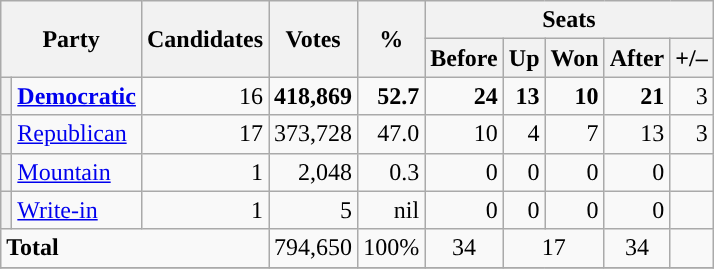<table class="wikitable">
<tr>
<th rowspan="2" colspan="2">Party</th>
<th rowspan="2">Candidates</th>
<th rowspan="2">Votes</th>
<th rowspan="2">%</th>
<th colspan="5">Seats</th>
</tr>
<tr>
<th>Before</th>
<th>Up</th>
<th>Won</th>
<th>After</th>
<th>+/–</th>
</tr>
<tr>
<th style="background-color:"></th>
<td><strong><a href='#'>Democratic</a></strong></td>
<td align="right">16</td>
<td align="right"><strong>418,869</strong></td>
<td align="right"><strong>52.7</strong></td>
<td align="right"><strong>24</strong></td>
<td align="right"><strong>13</strong></td>
<td align="right"><strong>10</strong></td>
<td align="right"><strong>21</strong></td>
<td align="right"> 3</td>
</tr>
<tr>
<th style="background-color:"></th>
<td><a href='#'>Republican</a></td>
<td align="right">17</td>
<td align="right">373,728</td>
<td align="right">47.0</td>
<td align="right">10</td>
<td align="right">4</td>
<td align="right">7</td>
<td align="right">13</td>
<td align="right"> 3</td>
</tr>
<tr>
<th style="background-color:"></th>
<td><a href='#'>Mountain</a></td>
<td align="right">1</td>
<td align="right">2,048</td>
<td align="right">0.3</td>
<td align="right">0</td>
<td align="right">0</td>
<td align="right">0</td>
<td align="right">0</td>
<td align="right"></td>
</tr>
<tr>
<th style="background-color:"></th>
<td><a href='#'>Write-in</a></td>
<td align="right">1</td>
<td align="right">5</td>
<td align="right">nil</td>
<td align="right">0</td>
<td align="right">0</td>
<td align="right">0</td>
<td align="right">0</td>
<td align="right"></td>
</tr>
<tr>
<td colspan="3"><strong>Total</strong></td>
<td align="right">794,650</td>
<td align="right">100%</td>
<td align="center">34</td>
<td colspan="2" align="center">17</td>
<td align="center">34</td>
<td align="right"></td>
</tr>
<tr>
</tr>
</table>
